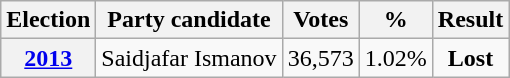<table class=wikitable style=text-align:center>
<tr>
<th>Election</th>
<th>Party candidate</th>
<th>Votes</th>
<th>%</th>
<th>Result</th>
</tr>
<tr>
<th><a href='#'>2013</a></th>
<td>Saidjafar Ismanov</td>
<td>36,573</td>
<td>1.02%</td>
<td><strong>Lost</strong> </td>
</tr>
</table>
